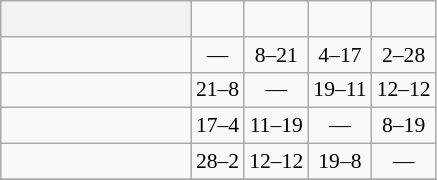<table class="wikitable" style="text-align:center; font-size:90%;">
<tr>
<th width=120> </th>
<td><strong></strong></td>
<td><strong></strong></td>
<td><strong></strong></td>
<td><strong></strong></td>
</tr>
<tr>
<td style="text-align:left;"></td>
<td>—</td>
<td>8–21</td>
<td>4–17</td>
<td>2–28</td>
</tr>
<tr>
<td style="text-align:left;"></td>
<td>21–8</td>
<td>—</td>
<td>19–11</td>
<td>12–12</td>
</tr>
<tr>
<td style="text-align:left;"></td>
<td>17–4</td>
<td>11–19</td>
<td>—</td>
<td>8–19</td>
</tr>
<tr>
<td style="text-align:left;"></td>
<td>28–2</td>
<td>12–12</td>
<td>19–8</td>
<td>—</td>
</tr>
<tr>
</tr>
</table>
